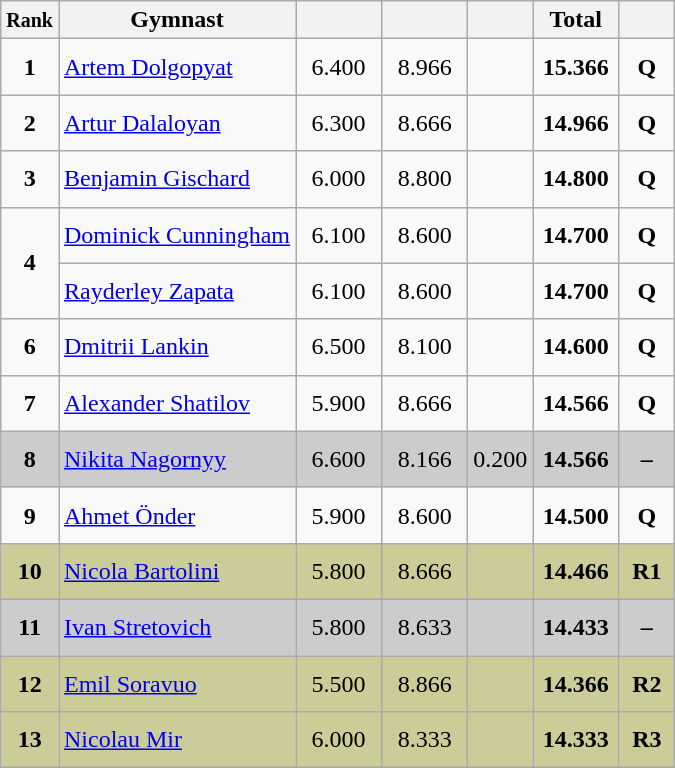<table style="text-align:center;" class="wikitable sortable">
<tr>
<th scope="col" style="width:15px;"><small>Rank</small></th>
<th scope="col" style="width:175;">Gymnast</th>
<th scope="col" style="width:50px;"><small></small></th>
<th scope="col" style="width:50px;"><small></small></th>
<th scope="col" style="width:20px;"><small></small></th>
<th scope="col" style="width:50px;">Total</th>
<th scope="col" style="width:30px;"><small></small></th>
</tr>
<tr>
<td scope="row" style="text-align:center"><strong>1</strong></td>
<td style="height:30px; text-align:left;"> <a href='#'>Artem Dolgopyat</a></td>
<td>6.400</td>
<td>8.966</td>
<td></td>
<td><strong>15.366</strong></td>
<td><strong>Q</strong></td>
</tr>
<tr>
<td scope="row" style="text-align:center"><strong>2</strong></td>
<td style="height:30px; text-align:left;"> <a href='#'>Artur Dalaloyan</a></td>
<td>6.300</td>
<td>8.666</td>
<td></td>
<td><strong>14.966</strong></td>
<td><strong>Q</strong></td>
</tr>
<tr>
<td scope="row" style="text-align:center"><strong>3</strong></td>
<td style="height:30px; text-align:left;"> <a href='#'>Benjamin Gischard</a></td>
<td>6.000</td>
<td>8.800</td>
<td></td>
<td><strong>14.800</strong></td>
<td><strong>Q</strong></td>
</tr>
<tr>
<td rowspan=2 scope="row" style="text-align:center"><strong>4</strong></td>
<td style="height:30px; text-align:left;"> <a href='#'>Dominick Cunningham</a></td>
<td>6.100</td>
<td>8.600</td>
<td></td>
<td><strong>14.700</strong></td>
<td><strong>Q</strong></td>
</tr>
<tr>
<td style="height:30px; text-align:left;"> <a href='#'>Rayderley Zapata</a></td>
<td>6.100</td>
<td>8.600</td>
<td></td>
<td><strong>14.700</strong></td>
<td><strong>Q</strong></td>
</tr>
<tr>
<td scope="row" style="text-align:center"><strong>6</strong></td>
<td style="height:30px; text-align:left;"> <a href='#'>Dmitrii Lankin</a></td>
<td>6.500</td>
<td>8.100</td>
<td></td>
<td><strong>14.600</strong></td>
<td><strong>Q</strong></td>
</tr>
<tr>
<td scope="row" style="text-align:center"><strong>7</strong></td>
<td style="height:30px; text-align:left;"> <a href='#'>Alexander Shatilov</a></td>
<td>5.900</td>
<td>8.666</td>
<td></td>
<td><strong>14.566</strong></td>
<td><strong>Q</strong></td>
</tr>
<tr style="background:#cccccc;">
<td scope="row" style="text-align:center"><strong>8</strong></td>
<td style="height:30px; text-align:left;"> <a href='#'>Nikita Nagornyy</a></td>
<td>6.600</td>
<td>8.166</td>
<td>0.200</td>
<td><strong>14.566</strong></td>
<td><strong>–</strong></td>
</tr>
<tr>
<td scope="row" style="text-align:center"><strong>9</strong></td>
<td style="height:30px; text-align:left;"> <a href='#'>Ahmet Önder</a></td>
<td>5.900</td>
<td>8.600</td>
<td></td>
<td><strong>14.500</strong></td>
<td><strong>Q</strong></td>
</tr>
<tr style="background:#cccc99;">
<td scope="row" style="text-align:center"><strong>10</strong></td>
<td style="height:30px; text-align:left;"> <a href='#'>Nicola Bartolini</a></td>
<td>5.800</td>
<td>8.666</td>
<td></td>
<td><strong>14.466</strong></td>
<td><strong>R1</strong></td>
</tr>
<tr style="background:#cccccc;">
<td scope="row" style="text-align:center"><strong>11</strong></td>
<td style="height:30px; text-align:left;"> <a href='#'>Ivan Stretovich</a></td>
<td>5.800</td>
<td>8.633</td>
<td></td>
<td><strong>14.433</strong></td>
<td><strong>–</strong></td>
</tr>
<tr style="background:#cccc99;">
<td scope="row" style="text-align:center"><strong>12</strong></td>
<td style="height:30px; text-align:left;"> <a href='#'>Emil Soravuo</a></td>
<td>5.500</td>
<td>8.866</td>
<td></td>
<td><strong>14.366</strong></td>
<td><strong>R2</strong></td>
</tr>
<tr style="background:#cccc99;">
<td scope="row" style="text-align:center"><strong>13</strong></td>
<td style="height:30px; text-align:left;"> <a href='#'>Nicolau Mir</a></td>
<td>6.000</td>
<td>8.333</td>
<td></td>
<td><strong>14.333</strong></td>
<td><strong>R3</strong></td>
</tr>
</table>
